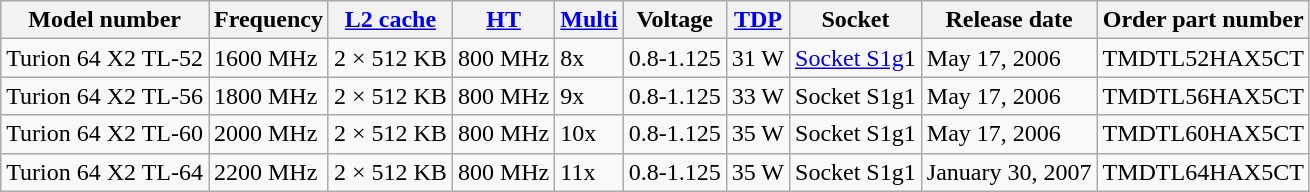<table class="wikitable">
<tr>
<th>Model number</th>
<th>Frequency</th>
<th><a href='#'>L2 cache</a></th>
<th><a href='#'>HT</a></th>
<th><a href='#'>Multi</a></th>
<th>Voltage</th>
<th><a href='#'>TDP</a></th>
<th>Socket</th>
<th>Release date</th>
<th>Order part number</th>
</tr>
<tr>
<td>Turion 64 X2 TL-52</td>
<td>1600 MHz</td>
<td>2 × 512 KB</td>
<td>800 MHz</td>
<td>8x</td>
<td>0.8-1.125</td>
<td>31 W</td>
<td><a href='#'>Socket S1g</a>1</td>
<td>May 17, 2006</td>
<td>TMDTL52HAX5CT</td>
</tr>
<tr>
<td>Turion 64 X2 TL-56</td>
<td>1800 MHz</td>
<td>2 × 512 KB</td>
<td>800 MHz</td>
<td>9x</td>
<td>0.8-1.125</td>
<td>33 W</td>
<td>Socket S1g1</td>
<td>May 17, 2006</td>
<td>TMDTL56HAX5CT</td>
</tr>
<tr>
<td>Turion 64 X2 TL-60</td>
<td>2000 MHz</td>
<td>2 × 512 KB</td>
<td>800 MHz</td>
<td>10x</td>
<td>0.8-1.125</td>
<td>35 W</td>
<td>Socket S1g1</td>
<td>May 17, 2006</td>
<td>TMDTL60HAX5CT</td>
</tr>
<tr>
<td>Turion 64 X2 TL-64</td>
<td>2200 MHz</td>
<td>2 × 512 KB</td>
<td>800 MHz</td>
<td>11x</td>
<td>0.8-1.125</td>
<td>35 W</td>
<td>Socket S1g1</td>
<td>January 30, 2007</td>
<td>TMDTL64HAX5CT</td>
</tr>
</table>
